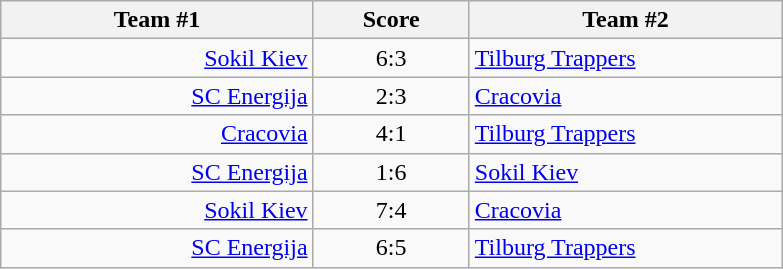<table class="wikitable" style="text-align: center;">
<tr>
<th width=22%>Team #1</th>
<th width=11%>Score</th>
<th width=22%>Team #2</th>
</tr>
<tr>
<td style="text-align: right;"><a href='#'>Sokil Kiev</a> </td>
<td>6:3</td>
<td style="text-align: left;"> <a href='#'>Tilburg Trappers</a></td>
</tr>
<tr>
<td style="text-align: right;"><a href='#'>SC Energija</a> </td>
<td>2:3</td>
<td style="text-align: left;"> <a href='#'>Cracovia</a></td>
</tr>
<tr>
<td style="text-align: right;"><a href='#'>Cracovia</a> </td>
<td>4:1</td>
<td style="text-align: left;"> <a href='#'>Tilburg Trappers</a></td>
</tr>
<tr>
<td style="text-align: right;"><a href='#'>SC Energija</a> </td>
<td>1:6</td>
<td style="text-align: left;"> <a href='#'>Sokil Kiev</a></td>
</tr>
<tr>
<td style="text-align: right;"><a href='#'>Sokil Kiev</a> </td>
<td>7:4</td>
<td style="text-align: left;"> <a href='#'>Cracovia</a></td>
</tr>
<tr>
<td style="text-align: right;"><a href='#'>SC Energija</a> </td>
<td>6:5</td>
<td style="text-align: left;"> <a href='#'>Tilburg Trappers</a></td>
</tr>
</table>
